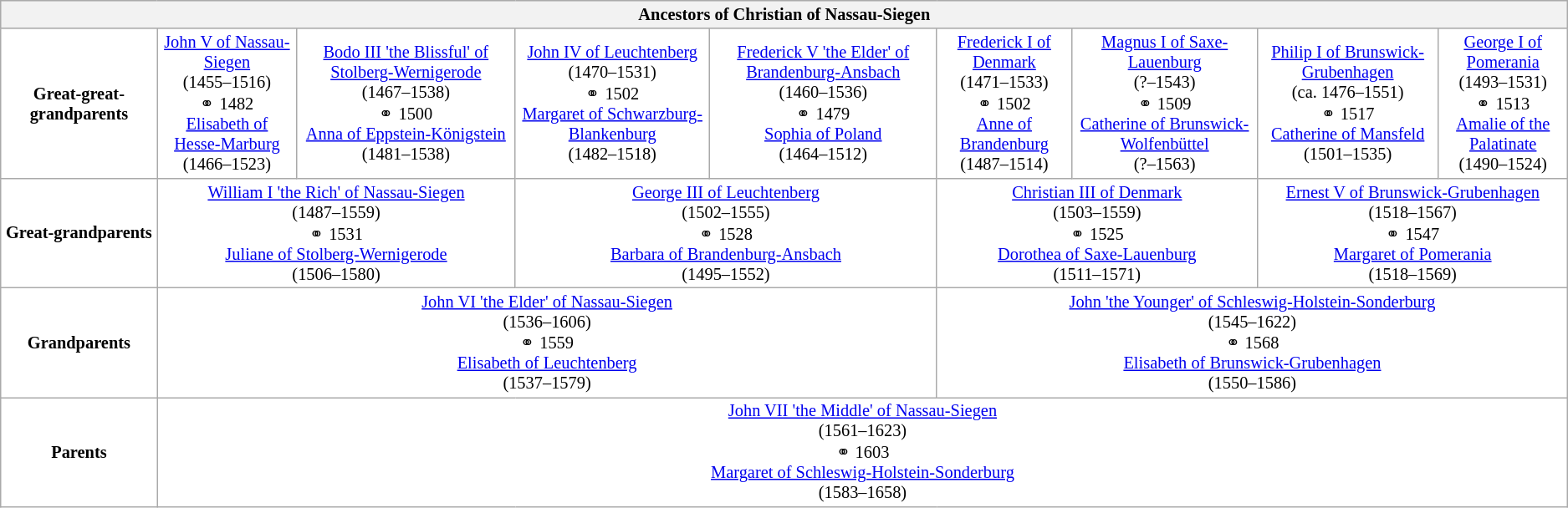<table class="wikitable" style="background:#FFFFFF; font-size:85%; text-align:center">
<tr bgcolor="#E0E0E0">
<th colspan="9">Ancestors of Christian of Nassau-Siegen</th>
</tr>
<tr>
<td><strong>Great-great-grandparents</strong></td>
<td colspan="1"><a href='#'>John V of Nassau-Siegen</a><br>(1455–1516)<br>⚭ 1482<br><a href='#'>Elisabeth of Hesse-Marburg</a><br>(1466–1523)</td>
<td colspan="1"><a href='#'>Bodo III 'the Blissful' of Stolberg-Wernigerode</a><br>(1467–1538)<br>⚭ 1500<br><a href='#'>Anna of Eppstein-Königstein</a><br>(1481–1538)</td>
<td colspan="1"><a href='#'>John IV of Leuchtenberg</a><br>(1470–1531)<br>⚭ 1502<br><a href='#'>Margaret of Schwarzburg-Blankenburg</a><br>(1482–1518)</td>
<td colspan="1"><a href='#'>Frederick V 'the Elder' of Brandenburg-Ansbach</a><br>(1460–1536)<br>⚭ 1479<br><a href='#'>Sophia of Poland</a><br>(1464–1512)</td>
<td colspan="1"><a href='#'>Frederick&nbsp;I of Denmark</a><br>(1471–1533)<br>⚭ 1502<br><a href='#'>Anne of Brandenburg</a><br>(1487–1514)</td>
<td colspan="1"><a href='#'>Magnus I of Saxe-Lauenburg</a><br>(?–1543)<br>⚭ 1509<br><a href='#'>Catherine of Brunswick-Wolfenbüttel</a><br>(?–1563)</td>
<td colspan="1"><a href='#'>Philip I of Brunswick-Grubenhagen</a><br>(ca. 1476–1551)<br>⚭ 1517<br><a href='#'>Catherine of Mansfeld</a><br>(1501–1535)</td>
<td colspan="1"><a href='#'>George I of Pomerania</a><br>(1493–1531)<br>⚭ 1513<br><a href='#'>Amalie of the Palatinate</a><br>(1490–1524)</td>
</tr>
<tr>
<td><strong>Great-grandparents</strong></td>
<td colspan="2"><a href='#'>William I 'the Rich' of Nassau-Siegen</a><br>(1487–1559)<br>⚭ 1531<br><a href='#'>Juliane of Stolberg-Wernigerode</a><br>(1506–1580)</td>
<td colspan="2"><a href='#'>George III of Leuchtenberg</a><br>(1502–1555)<br>⚭ 1528<br><a href='#'>Barbara of Brandenburg-Ansbach</a><br>(1495–1552)</td>
<td colspan="2"><a href='#'>Christian&nbsp;III of Denmark</a><br>(1503–1559)<br>⚭ 1525<br><a href='#'>Dorothea of Saxe-Lauenburg</a><br>(1511–1571)</td>
<td colspan="2"><a href='#'>Ernest V of Brunswick-Grubenhagen</a><br>(1518–1567)<br>⚭ 1547<br><a href='#'>Margaret of Pomerania</a><br>(1518–1569)</td>
</tr>
<tr>
<td><strong>Grandparents</strong></td>
<td colspan="4"><a href='#'>John VI 'the Elder' of Nassau-Siegen</a><br>(1536–1606)<br>⚭ 1559<br><a href='#'>Elisabeth of Leuchtenberg</a><br>(1537–1579)</td>
<td colspan="4"><a href='#'>John 'the Younger' of Schleswig-Holstein-Sonderburg</a><br>(1545–1622)<br>⚭ 1568<br><a href='#'>Elisabeth of Brunswick-Grubenhagen</a><br>(1550–1586)</td>
</tr>
<tr>
<td><strong>Parents</strong></td>
<td colspan="8"><a href='#'>John VII 'the Middle' of Nassau-Siegen</a><br>(1561–1623)<br>⚭ 1603<br><a href='#'>Margaret of Schleswig-Holstein-Sonderburg</a><br>(1583–1658)</td>
</tr>
</table>
